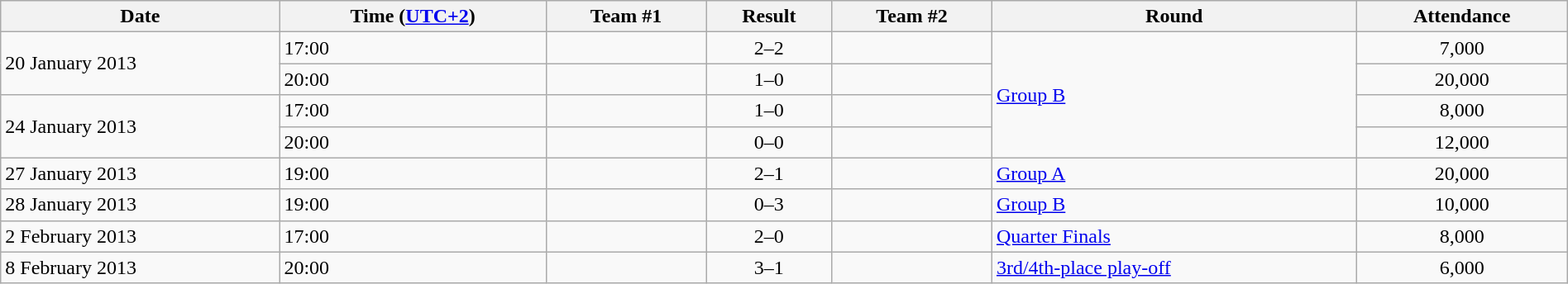<table class="wikitable"  style="text-align:left; width:100%;">
<tr>
<th>Date</th>
<th>Time (<a href='#'>UTC+2</a>)</th>
<th>Team #1</th>
<th>Result</th>
<th>Team #2</th>
<th>Round</th>
<th>Attendance</th>
</tr>
<tr>
<td rowspan="2">20 January 2013</td>
<td>17:00</td>
<td></td>
<td style="text-align:center;">2–2</td>
<td></td>
<td rowspan="4"><a href='#'>Group B</a></td>
<td style="text-align:center;">7,000</td>
</tr>
<tr>
<td>20:00</td>
<td></td>
<td style="text-align:center;">1–0</td>
<td></td>
<td style="text-align:center;">20,000</td>
</tr>
<tr>
<td rowspan="2">24 January 2013</td>
<td>17:00</td>
<td></td>
<td style="text-align:center;">1–0</td>
<td></td>
<td style="text-align:center;">8,000</td>
</tr>
<tr>
<td>20:00</td>
<td></td>
<td style="text-align:center;">0–0</td>
<td></td>
<td style="text-align:center;">12,000</td>
</tr>
<tr>
<td>27 January 2013</td>
<td>19:00</td>
<td></td>
<td style="text-align:center;">2–1</td>
<td></td>
<td><a href='#'>Group A</a></td>
<td style="text-align:center;">20,000</td>
</tr>
<tr>
<td>28 January 2013</td>
<td>19:00</td>
<td></td>
<td style="text-align:center;">0–3</td>
<td></td>
<td><a href='#'>Group B</a></td>
<td style="text-align:center;">10,000</td>
</tr>
<tr>
<td>2 February 2013</td>
<td>17:00</td>
<td></td>
<td style="text-align:center;">2–0</td>
<td></td>
<td><a href='#'>Quarter Finals</a></td>
<td style="text-align:center;">8,000</td>
</tr>
<tr>
<td>8 February 2013</td>
<td>20:00</td>
<td></td>
<td style="text-align:center;">3–1</td>
<td></td>
<td><a href='#'>3rd/4th-place play-off</a></td>
<td style="text-align:center;">6,000</td>
</tr>
</table>
